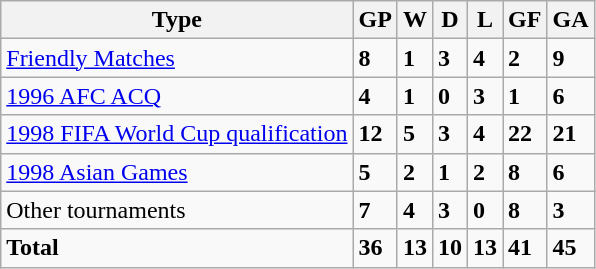<table class="wikitable">
<tr>
<th>Type</th>
<th>GP</th>
<th>W</th>
<th>D</th>
<th>L</th>
<th>GF</th>
<th>GA</th>
</tr>
<tr>
<td align=left><a href='#'>Friendly Matches</a></td>
<td><strong>8</strong></td>
<td><strong>1</strong></td>
<td><strong>3</strong></td>
<td><strong>4</strong></td>
<td><strong>2</strong></td>
<td><strong>9</strong></td>
</tr>
<tr>
<td align=left><a href='#'>1996 AFC ACQ</a></td>
<td><strong>4</strong></td>
<td><strong>1</strong></td>
<td><strong>0</strong></td>
<td><strong>3</strong></td>
<td><strong>1</strong></td>
<td><strong>6</strong></td>
</tr>
<tr>
<td align=left><a href='#'>1998 FIFA World Cup qualification</a></td>
<td><strong>12</strong></td>
<td><strong>5</strong></td>
<td><strong>3</strong></td>
<td><strong>4</strong></td>
<td><strong>22</strong></td>
<td><strong>21</strong></td>
</tr>
<tr>
<td align=left><a href='#'>1998 Asian Games</a></td>
<td><strong>5</strong></td>
<td><strong>2</strong></td>
<td><strong>1</strong></td>
<td><strong>2</strong></td>
<td><strong>8</strong></td>
<td><strong>6</strong></td>
</tr>
<tr>
<td align=left>Other tournaments</td>
<td><strong>7</strong></td>
<td><strong>4</strong></td>
<td><strong>3</strong></td>
<td><strong>0</strong></td>
<td><strong>8</strong></td>
<td><strong>3</strong></td>
</tr>
<tr>
<td><strong>Total</strong></td>
<td><strong>36</strong></td>
<td><strong>13</strong></td>
<td><strong>10</strong></td>
<td><strong>13</strong></td>
<td><strong>41</strong></td>
<td><strong>45</strong></td>
</tr>
</table>
